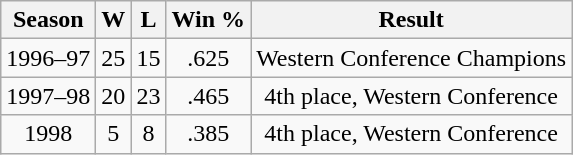<table class="wikitable">
<tr>
<th bgcolor="#DDDDFF">Season</th>
<th bgcolor="#DDDDFF">W</th>
<th bgcolor="#DDDDFF">L</th>
<th bgcolor="#DDDDFF">Win %</th>
<th bgcolor="#DDDDFF">Result</th>
</tr>
<tr>
<td align=center>1996–97</td>
<td align=center>25</td>
<td align=center>15</td>
<td align=center>.625</td>
<td align=center>Western Conference Champions</td>
</tr>
<tr>
<td align=center>1997–98</td>
<td align=center>20</td>
<td align=center>23</td>
<td align=center>.465</td>
<td align=center>4th place, Western Conference</td>
</tr>
<tr>
<td align=center>1998</td>
<td align=center>5</td>
<td align=center>8</td>
<td align=center>.385</td>
<td align=center>4th place, Western Conference</td>
</tr>
</table>
